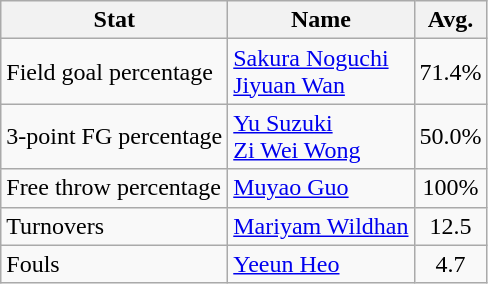<table class=wikitable>
<tr>
<th>Stat</th>
<th>Name</th>
<th>Avg.</th>
</tr>
<tr>
<td>Field goal percentage</td>
<td> <a href='#'>Sakura Noguchi</a><br> <a href='#'>Jiyuan Wan</a></td>
<td align=center>71.4%</td>
</tr>
<tr>
<td>3-point FG percentage</td>
<td> <a href='#'>Yu Suzuki</a><br> <a href='#'>Zi Wei Wong</a></td>
<td align=center>50.0%</td>
</tr>
<tr>
<td>Free throw percentage</td>
<td> <a href='#'>Muyao Guo</a></td>
<td align=center>100%</td>
</tr>
<tr>
<td>Turnovers</td>
<td> <a href='#'>Mariyam Wildhan</a></td>
<td align=center>12.5</td>
</tr>
<tr>
<td>Fouls</td>
<td> <a href='#'>Yeeun Heo</a></td>
<td align=center>4.7</td>
</tr>
</table>
